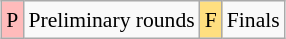<table class="wikitable" style="margin:0.5em auto; font-size:90%; line-height:1.25em;">
<tr>
<td bgcolor="#FFBBBB" align=center>P</td>
<td>Preliminary rounds</td>
<td bgcolor="#FFDF80" align=center>F</td>
<td>Finals</td>
</tr>
</table>
